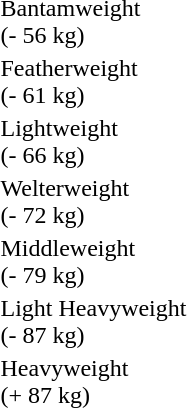<table>
<tr>
<td>Bantamweight <br> (- 56 kg) </td>
<td></td>
<td></td>
<td></td>
</tr>
<tr>
<td>Featherweight<br>(- 61 kg) </td>
<td></td>
<td></td>
<td></td>
</tr>
<tr>
<td>Lightweight<br>(- 66 kg) </td>
<td></td>
<td></td>
<td></td>
</tr>
<tr>
<td>Welterweight<br>(- 72 kg) </td>
<td></td>
<td></td>
<td></td>
</tr>
<tr>
<td>Middleweight<br>(- 79 kg) </td>
<td></td>
<td></td>
<td></td>
</tr>
<tr>
<td>Light Heavyweight<br>(- 87 kg) </td>
<td></td>
<td></td>
<td></td>
</tr>
<tr>
<td>Heavyweight<br>(+ 87 kg) </td>
<td></td>
<td></td>
<td></td>
</tr>
</table>
